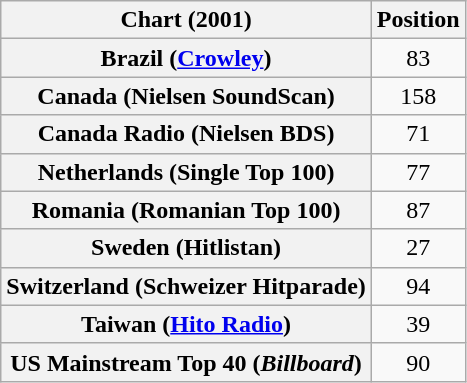<table class="wikitable sortable plainrowheaders" style="text-align:center">
<tr>
<th scope="col">Chart (2001)</th>
<th scope="col">Position</th>
</tr>
<tr>
<th scope="row">Brazil (<a href='#'>Crowley</a>)</th>
<td>83</td>
</tr>
<tr>
<th scope="row">Canada (Nielsen SoundScan)</th>
<td>158</td>
</tr>
<tr>
<th scope="row">Canada Radio (Nielsen BDS)</th>
<td>71</td>
</tr>
<tr>
<th scope="row">Netherlands (Single Top 100)</th>
<td>77</td>
</tr>
<tr>
<th scope="row">Romania (Romanian Top 100)</th>
<td>87</td>
</tr>
<tr>
<th scope="row">Sweden (Hitlistan)</th>
<td>27</td>
</tr>
<tr>
<th scope="row">Switzerland (Schweizer Hitparade)</th>
<td>94</td>
</tr>
<tr>
<th scope="row">Taiwan (<a href='#'>Hito Radio</a>)</th>
<td style="text-align:center;">39</td>
</tr>
<tr>
<th scope="row">US Mainstream Top 40 (<em>Billboard</em>)</th>
<td>90</td>
</tr>
</table>
